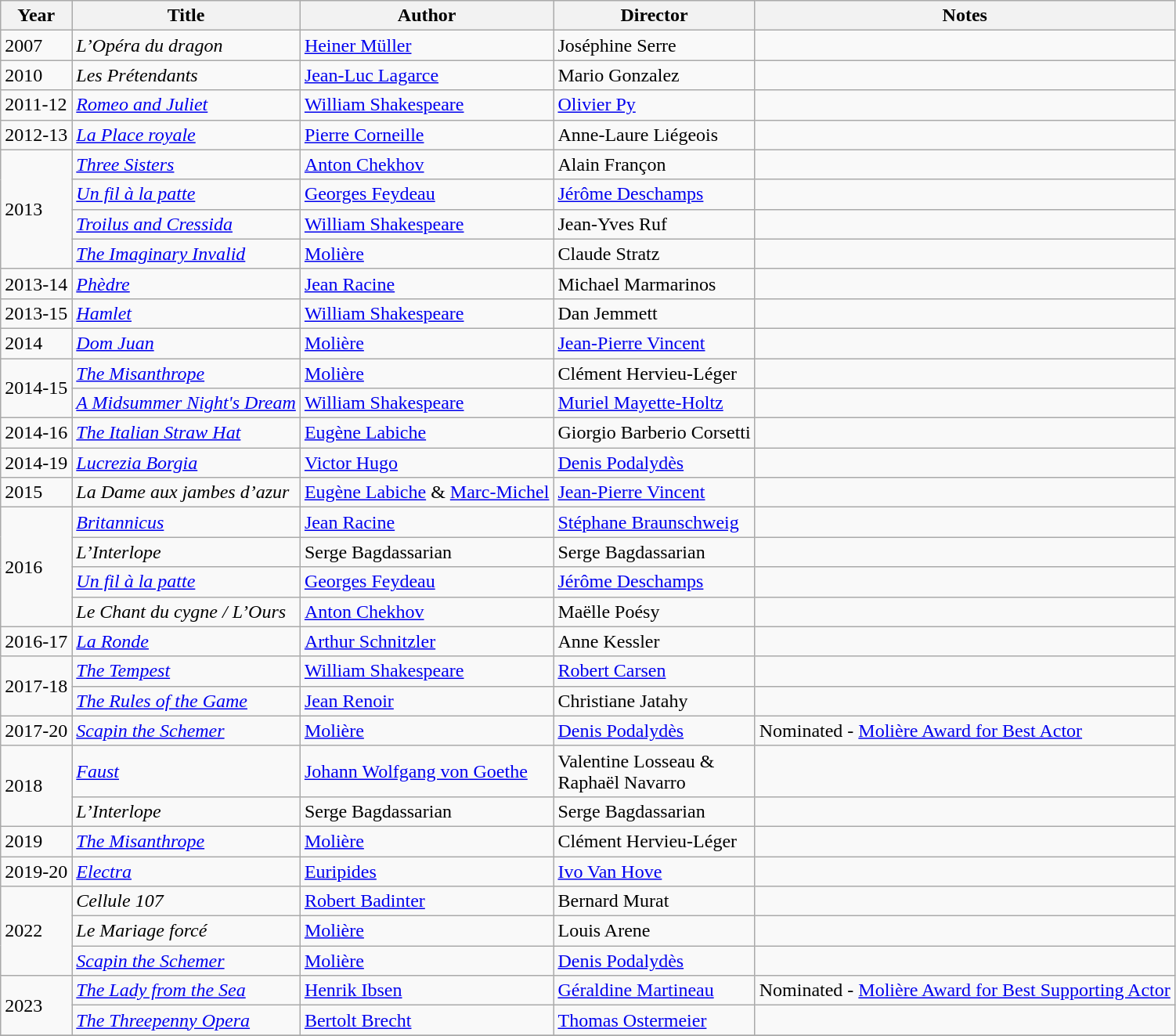<table class="wikitable">
<tr>
<th>Year</th>
<th>Title</th>
<th>Author</th>
<th>Director</th>
<th>Notes</th>
</tr>
<tr>
<td>2007</td>
<td><em>L’Opéra du dragon</em></td>
<td><a href='#'>Heiner Müller</a></td>
<td>Joséphine Serre</td>
<td></td>
</tr>
<tr>
<td>2010</td>
<td><em>Les Prétendants</em></td>
<td><a href='#'>Jean-Luc Lagarce</a></td>
<td>Mario Gonzalez</td>
<td></td>
</tr>
<tr>
<td>2011-12</td>
<td><em><a href='#'>Romeo and Juliet</a></em></td>
<td><a href='#'>William Shakespeare</a></td>
<td><a href='#'>Olivier Py</a></td>
<td></td>
</tr>
<tr>
<td>2012-13</td>
<td><em><a href='#'>La Place royale</a></em></td>
<td><a href='#'>Pierre Corneille</a></td>
<td>Anne-Laure Liégeois</td>
<td></td>
</tr>
<tr>
<td rowspan=4>2013</td>
<td><em><a href='#'>Three Sisters</a></em></td>
<td><a href='#'>Anton Chekhov</a></td>
<td>Alain Françon</td>
<td></td>
</tr>
<tr>
<td><em><a href='#'>Un fil à la patte</a></em></td>
<td><a href='#'>Georges Feydeau</a></td>
<td><a href='#'>Jérôme Deschamps</a></td>
<td></td>
</tr>
<tr>
<td><em><a href='#'>Troilus and Cressida</a></em></td>
<td><a href='#'>William Shakespeare</a></td>
<td>Jean-Yves Ruf</td>
<td></td>
</tr>
<tr>
<td><em><a href='#'>The Imaginary Invalid</a></em></td>
<td><a href='#'>Molière</a></td>
<td>Claude Stratz</td>
<td></td>
</tr>
<tr>
<td>2013-14</td>
<td><em><a href='#'>Phèdre</a></em></td>
<td><a href='#'>Jean Racine</a></td>
<td>Michael Marmarinos</td>
<td></td>
</tr>
<tr>
<td>2013-15</td>
<td><em><a href='#'>Hamlet</a></em></td>
<td><a href='#'>William Shakespeare</a></td>
<td>Dan Jemmett</td>
<td></td>
</tr>
<tr>
<td>2014</td>
<td><em><a href='#'>Dom Juan</a></em></td>
<td><a href='#'>Molière</a></td>
<td><a href='#'>Jean-Pierre Vincent</a></td>
<td></td>
</tr>
<tr>
<td rowspan=2>2014-15</td>
<td><em><a href='#'>The Misanthrope</a></em></td>
<td><a href='#'>Molière</a></td>
<td>Clément Hervieu-Léger</td>
<td></td>
</tr>
<tr>
<td><em><a href='#'>A Midsummer Night's Dream</a></em></td>
<td><a href='#'>William Shakespeare</a></td>
<td><a href='#'>Muriel Mayette-Holtz</a></td>
<td></td>
</tr>
<tr>
<td>2014-16</td>
<td><em><a href='#'>The Italian Straw Hat</a></em></td>
<td><a href='#'>Eugène Labiche</a></td>
<td>Giorgio Barberio Corsetti</td>
<td></td>
</tr>
<tr>
<td>2014-19</td>
<td><em><a href='#'>Lucrezia Borgia</a></em></td>
<td><a href='#'>Victor Hugo</a></td>
<td><a href='#'>Denis Podalydès</a></td>
<td></td>
</tr>
<tr>
<td>2015</td>
<td><em>La Dame aux jambes d’azur</em></td>
<td><a href='#'>Eugène Labiche</a> & <a href='#'>Marc-Michel</a></td>
<td><a href='#'>Jean-Pierre Vincent</a></td>
<td></td>
</tr>
<tr>
<td rowspan=4>2016</td>
<td><em><a href='#'>Britannicus</a></em></td>
<td><a href='#'>Jean Racine</a></td>
<td><a href='#'>Stéphane Braunschweig</a></td>
<td></td>
</tr>
<tr>
<td><em>L’Interlope</em></td>
<td>Serge Bagdassarian</td>
<td>Serge Bagdassarian</td>
<td></td>
</tr>
<tr>
<td><em><a href='#'>Un fil à la patte</a></em></td>
<td><a href='#'>Georges Feydeau</a></td>
<td><a href='#'>Jérôme Deschamps</a></td>
<td></td>
</tr>
<tr>
<td><em>Le Chant du cygne / L’Ours</em></td>
<td><a href='#'>Anton Chekhov</a></td>
<td>Maëlle Poésy</td>
<td></td>
</tr>
<tr>
<td>2016-17</td>
<td><em><a href='#'>La Ronde</a></em></td>
<td><a href='#'>Arthur Schnitzler</a></td>
<td>Anne Kessler</td>
<td></td>
</tr>
<tr>
<td rowspan=2>2017-18</td>
<td><em><a href='#'>The Tempest</a></em></td>
<td><a href='#'>William Shakespeare</a></td>
<td><a href='#'>Robert Carsen</a></td>
<td></td>
</tr>
<tr>
<td><em><a href='#'>The Rules of the Game</a></em></td>
<td><a href='#'>Jean Renoir</a></td>
<td>Christiane Jatahy</td>
<td></td>
</tr>
<tr>
<td>2017-20</td>
<td><em><a href='#'>Scapin the Schemer</a></em></td>
<td><a href='#'>Molière</a></td>
<td><a href='#'>Denis Podalydès</a></td>
<td>Nominated - <a href='#'>Molière Award for Best Actor</a></td>
</tr>
<tr>
<td rowspan=2>2018</td>
<td><em><a href='#'>Faust</a></em></td>
<td><a href='#'>Johann Wolfgang von Goethe</a></td>
<td>Valentine Losseau &<br> Raphaël Navarro</td>
<td></td>
</tr>
<tr>
<td><em>L’Interlope</em></td>
<td>Serge Bagdassarian</td>
<td>Serge Bagdassarian</td>
<td></td>
</tr>
<tr>
<td>2019</td>
<td><em><a href='#'>The Misanthrope</a></em></td>
<td><a href='#'>Molière</a></td>
<td>Clément Hervieu-Léger</td>
<td></td>
</tr>
<tr>
<td>2019-20</td>
<td><em><a href='#'>Electra</a></em></td>
<td><a href='#'>Euripides</a></td>
<td><a href='#'>Ivo Van Hove</a></td>
<td></td>
</tr>
<tr>
<td rowspan=3>2022</td>
<td><em>Cellule 107</em></td>
<td><a href='#'>Robert Badinter</a></td>
<td>Bernard Murat</td>
<td></td>
</tr>
<tr>
<td><em>Le Mariage forcé</em></td>
<td><a href='#'>Molière</a></td>
<td>Louis Arene</td>
<td></td>
</tr>
<tr>
<td><em><a href='#'>Scapin the Schemer</a></em></td>
<td><a href='#'>Molière</a></td>
<td><a href='#'>Denis Podalydès</a></td>
<td></td>
</tr>
<tr>
<td rowspan=2>2023</td>
<td><em><a href='#'>The Lady from the Sea</a></em></td>
<td><a href='#'>Henrik Ibsen</a></td>
<td><a href='#'>Géraldine Martineau</a></td>
<td>Nominated - <a href='#'>Molière Award for Best Supporting Actor</a></td>
</tr>
<tr>
<td><em><a href='#'>The Threepenny Opera</a></em></td>
<td><a href='#'>Bertolt Brecht</a></td>
<td><a href='#'>Thomas Ostermeier</a></td>
<td></td>
</tr>
<tr>
</tr>
</table>
